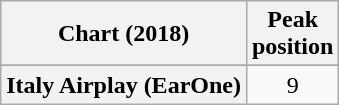<table class="wikitable sortable plainrowheaders" style="text-align:center;">
<tr>
<th scope="col">Chart (2018)</th>
<th scope="col">Peak<br>position</th>
</tr>
<tr>
</tr>
<tr>
<th scope="row">Italy Airplay (EarOne)</th>
<td>9</td>
</tr>
</table>
